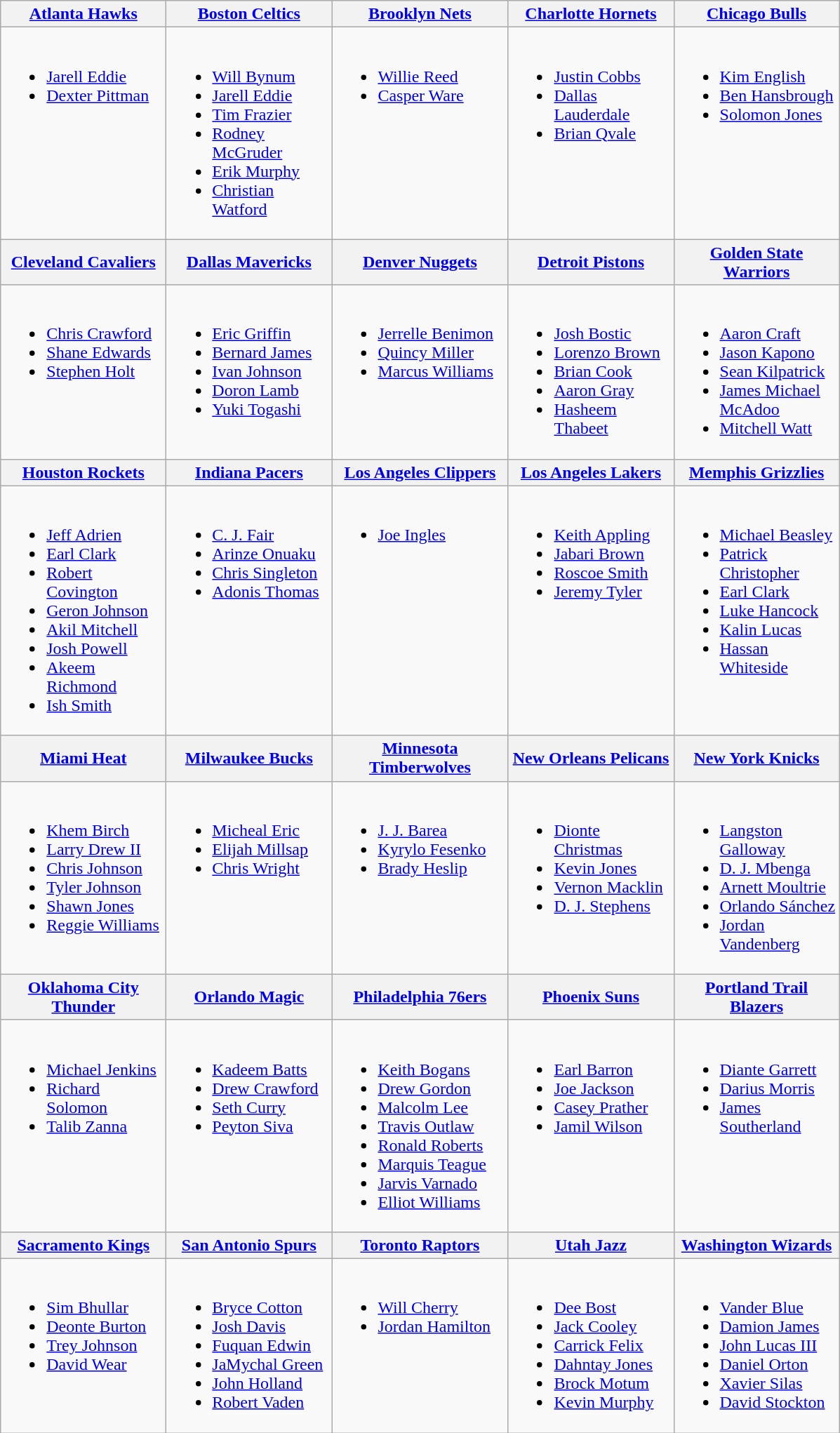<table class="wikitable">
<tr>
<th style="width:150px"><a href='#'>Atlanta Hawks</a></th>
<th style="width:150px"><a href='#'>Boston Celtics</a></th>
<th style="width:160px"><a href='#'>Brooklyn Nets</a></th>
<th style="width:150px"><a href='#'>Charlotte Hornets</a></th>
<th style="width:150px"><a href='#'>Chicago Bulls</a></th>
</tr>
<tr>
<td valign=top><br><ul><li><a href='#'>Jarell Eddie</a></li><li><a href='#'>Dexter Pittman</a></li></ul></td>
<td valign=top><br><ul><li><a href='#'>Will Bynum</a></li><li><a href='#'>Jarell Eddie</a></li><li><a href='#'>Tim Frazier</a></li><li><a href='#'>Rodney McGruder</a></li><li><a href='#'>Erik Murphy</a></li><li><a href='#'>Christian Watford</a></li></ul></td>
<td valign=top><br><ul><li><a href='#'>Willie Reed</a></li><li><a href='#'>Casper Ware</a></li></ul></td>
<td valign=top><br><ul><li><a href='#'>Justin Cobbs</a></li><li><a href='#'>Dallas Lauderdale</a></li><li><a href='#'>Brian Qvale</a></li></ul></td>
<td valign=top><br><ul><li><a href='#'>Kim English</a></li><li><a href='#'>Ben Hansbrough</a></li><li><a href='#'>Solomon Jones</a></li></ul></td>
</tr>
<tr>
<th style="width:150px"><a href='#'>Cleveland Cavaliers</a></th>
<th style="width:150px"><a href='#'>Dallas Mavericks</a></th>
<th style="width:160px"><a href='#'>Denver Nuggets</a></th>
<th style="width:150px"><a href='#'>Detroit Pistons</a></th>
<th style="width:150px"><a href='#'>Golden State Warriors</a></th>
</tr>
<tr>
<td valign=top><br><ul><li><a href='#'>Chris Crawford</a></li><li><a href='#'>Shane Edwards</a></li><li><a href='#'>Stephen Holt</a></li></ul></td>
<td valign=top><br><ul><li><a href='#'>Eric Griffin</a></li><li><a href='#'>Bernard James</a></li><li><a href='#'>Ivan Johnson</a></li><li><a href='#'>Doron Lamb</a></li><li><a href='#'>Yuki Togashi</a></li></ul></td>
<td valign=top><br><ul><li><a href='#'>Jerrelle Benimon</a></li><li><a href='#'>Quincy Miller</a></li><li><a href='#'>Marcus Williams</a></li></ul></td>
<td valign=top><br><ul><li><a href='#'>Josh Bostic</a></li><li><a href='#'>Lorenzo Brown</a></li><li><a href='#'>Brian Cook</a></li><li><a href='#'>Aaron Gray</a></li><li><a href='#'>Hasheem Thabeet</a></li></ul></td>
<td valign=top><br><ul><li><a href='#'>Aaron Craft</a></li><li><a href='#'>Jason Kapono</a></li><li><a href='#'>Sean Kilpatrick</a></li><li><a href='#'>James Michael McAdoo</a></li><li><a href='#'>Mitchell Watt</a></li></ul></td>
</tr>
<tr>
<th style="width:150px"><a href='#'>Houston Rockets</a></th>
<th style="width:150px"><a href='#'>Indiana Pacers</a></th>
<th style="width:160px"><a href='#'>Los Angeles Clippers</a></th>
<th style="width:150px"><a href='#'>Los Angeles Lakers</a></th>
<th style="width:150px"><a href='#'>Memphis Grizzlies</a></th>
</tr>
<tr>
<td valign=top><br><ul><li><a href='#'>Jeff Adrien</a></li><li><a href='#'>Earl Clark</a></li><li><a href='#'>Robert Covington</a></li><li><a href='#'>Geron Johnson</a></li><li><a href='#'>Akil Mitchell</a></li><li><a href='#'>Josh Powell</a></li><li><a href='#'>Akeem Richmond</a></li><li><a href='#'>Ish Smith</a></li></ul></td>
<td valign=top><br><ul><li><a href='#'>C. J. Fair</a></li><li><a href='#'>Arinze Onuaku</a></li><li><a href='#'>Chris Singleton</a></li><li><a href='#'>Adonis Thomas</a></li></ul></td>
<td valign=top><br><ul><li><a href='#'>Joe Ingles</a></li></ul></td>
<td valign=top><br><ul><li><a href='#'>Keith Appling</a></li><li><a href='#'>Jabari Brown</a></li><li><a href='#'>Roscoe Smith</a></li><li><a href='#'>Jeremy Tyler</a></li></ul></td>
<td valign=top><br><ul><li><a href='#'>Michael Beasley</a></li><li><a href='#'>Patrick Christopher</a></li><li><a href='#'>Earl Clark</a></li><li><a href='#'>Luke Hancock</a></li><li><a href='#'>Kalin Lucas</a></li><li><a href='#'>Hassan Whiteside</a></li></ul></td>
</tr>
<tr>
<th style="width:150px"><a href='#'>Miami Heat</a></th>
<th style="width:150px"><a href='#'>Milwaukee Bucks</a></th>
<th style="width:160px"><a href='#'>Minnesota Timberwolves</a></th>
<th style="width:150px"><a href='#'>New Orleans Pelicans</a></th>
<th style="width:120px"><a href='#'>New York Knicks</a></th>
</tr>
<tr>
<td valign=top><br><ul><li><a href='#'>Khem Birch</a></li><li><a href='#'>Larry Drew II</a></li><li><a href='#'>Chris Johnson</a></li><li><a href='#'>Tyler Johnson</a></li><li><a href='#'>Shawn Jones</a></li><li><a href='#'>Reggie Williams</a></li></ul></td>
<td valign=top><br><ul><li><a href='#'>Micheal Eric</a></li><li><a href='#'>Elijah Millsap</a></li><li><a href='#'>Chris Wright</a></li></ul></td>
<td valign=top><br><ul><li><a href='#'>J. J. Barea</a></li><li><a href='#'>Kyrylo Fesenko</a></li><li><a href='#'>Brady Heslip</a></li></ul></td>
<td valign=top><br><ul><li><a href='#'>Dionte Christmas</a></li><li><a href='#'>Kevin Jones</a></li><li><a href='#'>Vernon Macklin</a></li><li><a href='#'>D. J. Stephens</a></li></ul></td>
<td valign=top><br><ul><li><a href='#'>Langston Galloway</a></li><li><a href='#'>D. J. Mbenga</a></li><li><a href='#'>Arnett Moultrie</a></li><li><a href='#'>Orlando Sánchez</a></li><li><a href='#'>Jordan Vandenberg</a></li></ul></td>
</tr>
<tr>
<th style="width:150px"><a href='#'>Oklahoma City Thunder</a></th>
<th style="width:150px"><a href='#'>Orlando Magic</a></th>
<th style="width:160px"><a href='#'>Philadelphia 76ers</a></th>
<th style="width:150px"><a href='#'>Phoenix Suns</a></th>
<th style="width:150px"><a href='#'>Portland Trail Blazers</a></th>
</tr>
<tr>
<td valign=top><br><ul><li><a href='#'>Michael Jenkins</a></li><li><a href='#'>Richard Solomon</a></li><li><a href='#'>Talib Zanna</a></li></ul></td>
<td valign=top><br><ul><li><a href='#'>Kadeem Batts</a></li><li><a href='#'>Drew Crawford</a></li><li><a href='#'>Seth Curry</a></li><li><a href='#'>Peyton Siva</a></li></ul></td>
<td valign=top><br><ul><li><a href='#'>Keith Bogans</a></li><li><a href='#'>Drew Gordon</a></li><li><a href='#'>Malcolm Lee</a></li><li><a href='#'>Travis Outlaw</a></li><li><a href='#'>Ronald Roberts</a></li><li><a href='#'>Marquis Teague</a></li><li><a href='#'>Jarvis Varnado</a></li><li><a href='#'>Elliot Williams</a></li></ul></td>
<td valign=top><br><ul><li><a href='#'>Earl Barron</a></li><li><a href='#'>Joe Jackson</a></li><li><a href='#'>Casey Prather</a></li><li><a href='#'>Jamil Wilson</a></li></ul></td>
<td valign=top><br><ul><li><a href='#'>Diante Garrett</a></li><li><a href='#'>Darius Morris</a></li><li><a href='#'>James Southerland</a></li></ul></td>
</tr>
<tr>
<th style="width:150px"><a href='#'>Sacramento Kings</a></th>
<th style="width:150px"><a href='#'>San Antonio Spurs</a></th>
<th style="width:160px"><a href='#'>Toronto Raptors</a></th>
<th style="width:150px"><a href='#'>Utah Jazz</a></th>
<th style="width:150px"><a href='#'>Washington Wizards</a></th>
</tr>
<tr>
<td valign=top><br><ul><li><a href='#'>Sim Bhullar</a></li><li><a href='#'>Deonte Burton</a></li><li><a href='#'>Trey Johnson</a></li><li><a href='#'>David Wear</a></li></ul></td>
<td valign=top><br><ul><li><a href='#'>Bryce Cotton</a></li><li><a href='#'>Josh Davis</a></li><li><a href='#'>Fuquan Edwin</a></li><li><a href='#'>JaMychal Green</a></li><li><a href='#'>John Holland</a></li><li><a href='#'>Robert Vaden</a></li></ul></td>
<td valign=top><br><ul><li><a href='#'>Will Cherry</a></li><li><a href='#'>Jordan Hamilton</a></li></ul></td>
<td valign=top><br><ul><li><a href='#'>Dee Bost</a></li><li><a href='#'>Jack Cooley</a></li><li><a href='#'>Carrick Felix</a></li><li><a href='#'>Dahntay Jones</a></li><li><a href='#'>Brock Motum</a></li><li><a href='#'>Kevin Murphy</a></li></ul></td>
<td valign=top><br><ul><li><a href='#'>Vander Blue</a></li><li><a href='#'>Damion James</a></li><li><a href='#'>John Lucas III</a></li><li><a href='#'>Daniel Orton</a></li><li><a href='#'>Xavier Silas</a></li><li><a href='#'>David Stockton</a></li></ul></td>
</tr>
</table>
